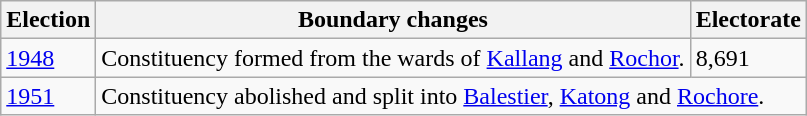<table class="wikitable">
<tr>
<th>Election</th>
<th>Boundary changes</th>
<th>Electorate</th>
</tr>
<tr>
<td><a href='#'>1948</a></td>
<td>Constituency formed from the wards of <a href='#'>Kallang</a> and <a href='#'>Rochor</a>.</td>
<td>8,691</td>
</tr>
<tr>
<td><a href='#'>1951</a></td>
<td colspan="2">Constituency abolished and split into <a href='#'>Balestier</a>, <a href='#'>Katong</a> and <a href='#'>Rochore</a>.</td>
</tr>
</table>
